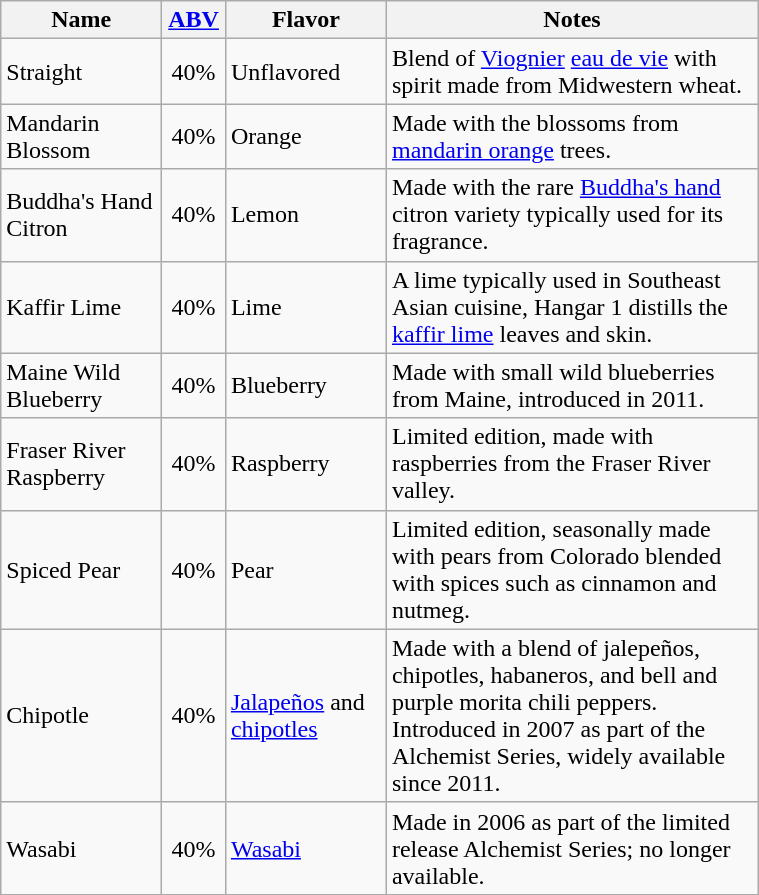<table class="wikitable" style="text-align:left">
<tr>
<th style="width:100px;">Name</th>
<th style="width:35px;"><a href='#'>ABV</a></th>
<th style="width:100px;">Flavor</th>
<th style="width:240px;">Notes</th>
</tr>
<tr>
<td>Straight</td>
<td style="text-align:center;">40%</td>
<td>Unflavored</td>
<td>Blend of <a href='#'>Viognier</a> <a href='#'>eau de vie</a> with spirit made from Midwestern wheat.</td>
</tr>
<tr>
<td>Mandarin Blossom</td>
<td style="text-align:center;">40%</td>
<td>Orange</td>
<td>Made with the blossoms from <a href='#'>mandarin orange</a> trees.</td>
</tr>
<tr>
<td>Buddha's Hand Citron</td>
<td style="text-align:center;">40%</td>
<td>Lemon</td>
<td>Made with the rare <a href='#'>Buddha's hand</a> citron variety typically used for its fragrance.</td>
</tr>
<tr>
<td>Kaffir Lime</td>
<td style="text-align:center;">40%</td>
<td>Lime</td>
<td>A lime typically used in Southeast Asian cuisine, Hangar 1 distills the <a href='#'>kaffir lime</a> leaves and skin.</td>
</tr>
<tr>
<td>Maine Wild Blueberry</td>
<td style="text-align:center;">40%</td>
<td>Blueberry</td>
<td>Made with small wild blueberries from Maine, introduced in 2011.</td>
</tr>
<tr>
<td>Fraser River Raspberry</td>
<td style="text-align:center;">40%</td>
<td>Raspberry</td>
<td>Limited edition, made with raspberries from the Fraser River valley.</td>
</tr>
<tr>
<td>Spiced Pear</td>
<td style="text-align:center;">40%</td>
<td>Pear</td>
<td>Limited edition, seasonally made with pears from Colorado blended with spices such as cinnamon and nutmeg.</td>
</tr>
<tr>
<td>Chipotle</td>
<td style="text-align:center;">40%</td>
<td><a href='#'>Jalapeños</a> and <a href='#'>chipotles</a></td>
<td>Made with a blend of jalepeños, chipotles, habaneros, and bell and purple morita chili peppers. Introduced in 2007 as part of the Alchemist Series, widely available since 2011.</td>
</tr>
<tr>
<td>Wasabi</td>
<td style="text-align:center;">40%</td>
<td><a href='#'>Wasabi</a></td>
<td>Made in 2006 as part of the limited release Alchemist Series; no longer available.</td>
</tr>
<tr>
</tr>
</table>
